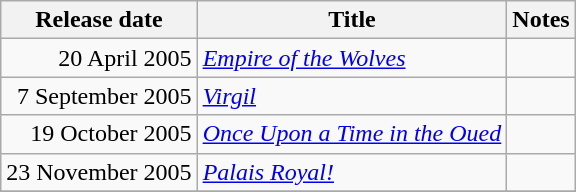<table class="wikitable sortable">
<tr>
<th scope="col">Release date</th>
<th>Title</th>
<th>Notes</th>
</tr>
<tr>
<td style="text-align:right;">20 April 2005</td>
<td><em><a href='#'>Empire of the Wolves</a></em></td>
<td></td>
</tr>
<tr>
<td style="text-align:right;">7 September 2005</td>
<td><em><a href='#'>Virgil</a></em></td>
<td></td>
</tr>
<tr>
<td style="text-align:right;">19 October 2005</td>
<td><em><a href='#'>Once Upon a Time in the Oued</a></em></td>
<td></td>
</tr>
<tr>
<td style="text-align:right;">23 November 2005</td>
<td><em><a href='#'>Palais Royal!</a></em></td>
<td></td>
</tr>
<tr>
</tr>
</table>
